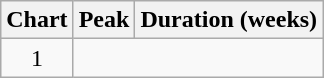<table class="wikitable plainrowheaders" style="text-align:center;">
<tr>
<th scope="col">Chart</th>
<th scope="col">Peak</th>
<th scope="col">Duration (weeks)</th>
</tr>
<tr>
<td>1</td>
</tr>
</table>
